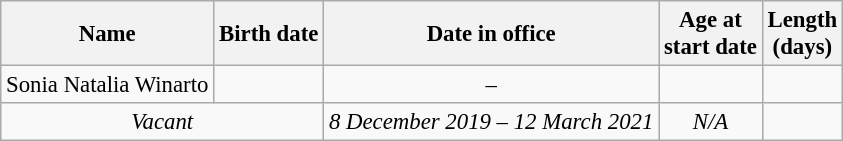<table class="wikitable sortable" style="font-size:95%;">
<tr>
<th>Name</th>
<th>Birth date</th>
<th>Date in office</th>
<th>Age at<br>start date</th>
<th>Length<br>(days)</th>
</tr>
<tr>
<td>Sonia Natalia Winarto</td>
<td style="text-align:left;"></td>
<td style="text-align:center;"> – </td>
<td style="text-align:center;"></td>
<td></td>
</tr>
<tr>
<td colspan="2" style="text-align:center;"><em>Vacant</em></td>
<td style="text-align:center;"><em>8 December 2019 – 12 March 2021</em></td>
<td style="text-align:center;"><em>N/A</em></td>
<td><em></em></td>
</tr>
</table>
